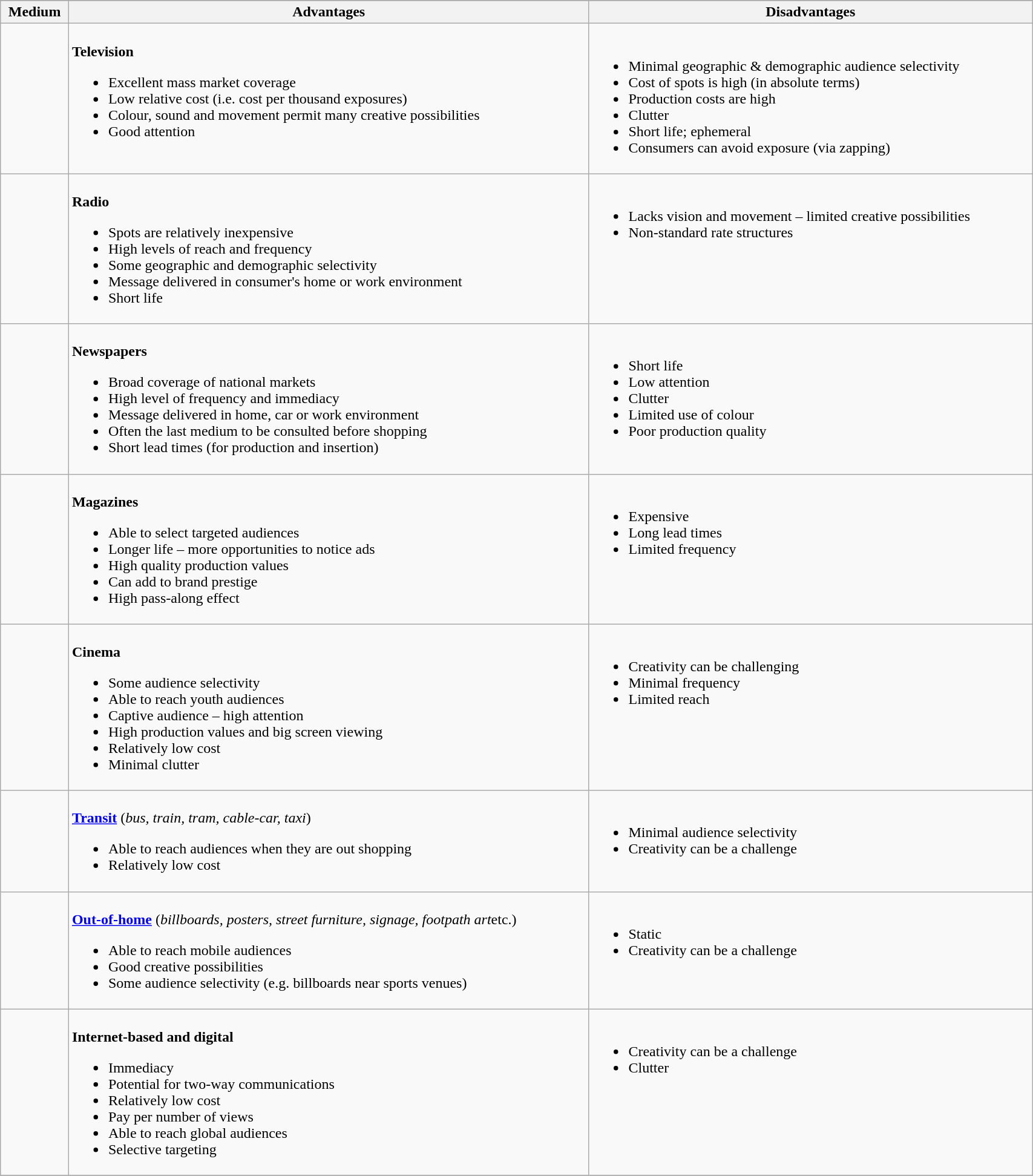<table class="wikitable" style="width: 90%; height: 200px;">
<tr style="vertical-align: top;">
</tr>
<tr>
<th><strong>Medium</strong></th>
<th><strong>Advantages</strong></th>
<th><strong>Disadvantages</strong></th>
</tr>
<tr style="vertical-align: top;">
<td></td>
<td><br><strong>Television</strong><ul><li>Excellent mass market coverage</li><li>Low relative cost (i.e. cost per thousand exposures)</li><li>Colour, sound and movement permit many creative possibilities</li><li>Good attention</li></ul></td>
<td><br><ul><li>Minimal geographic & demographic audience selectivity</li><li>Cost of spots is high (in absolute terms)</li><li>Production costs are high</li><li>Clutter</li><li>Short life; ephemeral</li><li>Consumers can avoid exposure (via zapping)</li></ul></td>
</tr>
<tr style="vertical-align: top;">
<td></td>
<td><br><strong>Radio</strong><ul><li>Spots are relatively inexpensive</li><li>High levels of reach and frequency</li><li>Some geographic and demographic selectivity</li><li>Message delivered in consumer's home or work environment</li><li>Short life</li></ul></td>
<td><br><ul><li>Lacks vision and movement – limited creative possibilities</li><li>Non-standard rate structures</li></ul></td>
</tr>
<tr style="vertical-align: top;">
<td></td>
<td><br><strong>Newspapers</strong><ul><li>Broad coverage of national markets</li><li>High level of frequency and immediacy</li><li>Message delivered in home, car or work environment</li><li>Often the last medium to be consulted before shopping</li><li>Short lead times (for production and insertion)</li></ul></td>
<td><br><ul><li>Short life</li><li>Low attention</li><li>Clutter</li><li>Limited use of colour</li><li>Poor production quality</li></ul></td>
</tr>
<tr style="vertical-align: top;">
<td></td>
<td><br><strong>Magazines</strong><ul><li>Able to select targeted audiences</li><li>Longer life – more opportunities to notice ads</li><li>High quality production values</li><li>Can add to brand prestige</li><li>High pass-along effect</li></ul></td>
<td><br><ul><li>Expensive</li><li>Long lead times</li><li>Limited frequency</li></ul></td>
</tr>
<tr style="vertical-align: top;">
<td></td>
<td><br><strong>Cinema</strong><ul><li>Some audience selectivity</li><li>Able to reach youth audiences</li><li>Captive audience – high attention</li><li>High production values and big screen viewing</li><li>Relatively low cost</li><li>Minimal clutter</li></ul></td>
<td><br><ul><li>Creativity can be challenging</li><li>Minimal frequency</li><li>Limited reach</li></ul></td>
</tr>
<tr style="vertical-align: top;">
<td></td>
<td><br><a href='#'><strong>Transit</strong></a> (<em>bus, train, tram, cable-car, taxi</em>)<ul><li>Able to reach audiences when they are out shopping</li><li>Relatively low cost</li></ul></td>
<td><br><ul><li>Minimal audience selectivity</li><li>Creativity can be a challenge</li></ul></td>
</tr>
<tr style="vertical-align: top;">
<td></td>
<td><br><a href='#'><strong>Out-of-home</strong></a> (<em>billboards, posters, street furniture, signage, footpath art</em>etc.)<ul><li>Able to reach mobile audiences</li><li>Good creative possibilities</li><li>Some audience selectivity (e.g. billboards near sports venues)</li></ul></td>
<td><br><ul><li>Static</li><li>Creativity can be a challenge</li></ul></td>
</tr>
<tr style="vertical-align: top;">
<td></td>
<td><br><strong>Internet-based and digital</strong><ul><li>Immediacy</li><li>Potential for two-way communications</li><li>Relatively low cost</li><li>Pay per number of views</li><li>Able to reach global audiences</li><li>Selective targeting</li></ul></td>
<td><br><ul><li>Creativity can be a challenge</li><li>Clutter</li></ul></td>
</tr>
<tr>
</tr>
</table>
